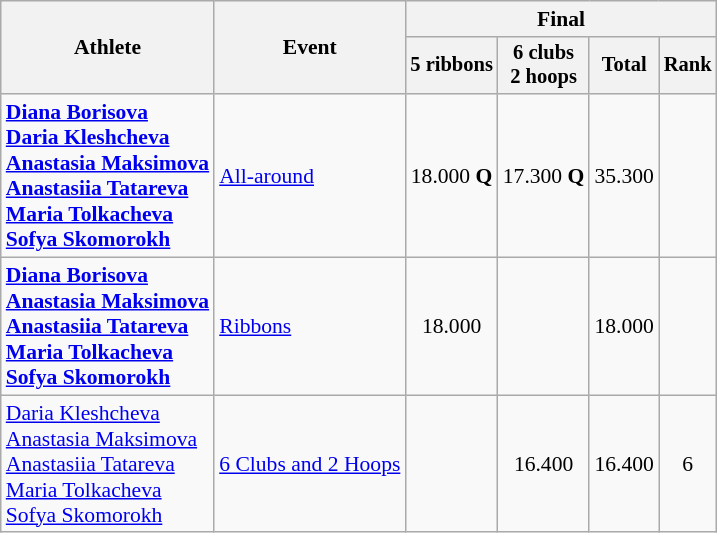<table class="wikitable" style="text-align:center; font-size:90%">
<tr>
<th rowspan=2>Athlete</th>
<th rowspan=2>Event</th>
<th colspan=4>Final</th>
</tr>
<tr style="font-size:95%">
<th>5 ribbons</th>
<th>6 clubs<br>2 hoops</th>
<th>Total</th>
<th>Rank</th>
</tr>
<tr>
<td align=left><strong><a href='#'>Diana Borisova</a><br><a href='#'>Daria Kleshcheva</a><br><a href='#'>Anastasia Maksimova</a><br><a href='#'>Anastasiia Tatareva</a><br><a href='#'>Maria Tolkacheva</a><br><a href='#'>Sofya Skomorokh</a></strong></td>
<td align=left><a href='#'>All-around</a></td>
<td>18.000 <strong>Q</strong></td>
<td>17.300 <strong>Q</strong></td>
<td>35.300</td>
<td></td>
</tr>
<tr align=center>
<td align=left><strong><a href='#'>Diana Borisova</a><br><a href='#'>Anastasia Maksimova</a><br><a href='#'>Anastasiia Tatareva</a><br><a href='#'>Maria Tolkacheva</a><br><a href='#'>Sofya Skomorokh</a></strong></td>
<td align=left><a href='#'>Ribbons</a></td>
<td>18.000</td>
<td></td>
<td>18.000</td>
<td></td>
</tr>
<tr>
<td align=left><a href='#'>Daria Kleshcheva</a><br><a href='#'>Anastasia Maksimova</a><br><a href='#'>Anastasiia Tatareva</a><br><a href='#'>Maria Tolkacheva</a><br><a href='#'>Sofya Skomorokh</a></td>
<td align=left><a href='#'>6 Clubs and 2 Hoops</a></td>
<td></td>
<td>16.400</td>
<td>16.400</td>
<td>6</td>
</tr>
</table>
